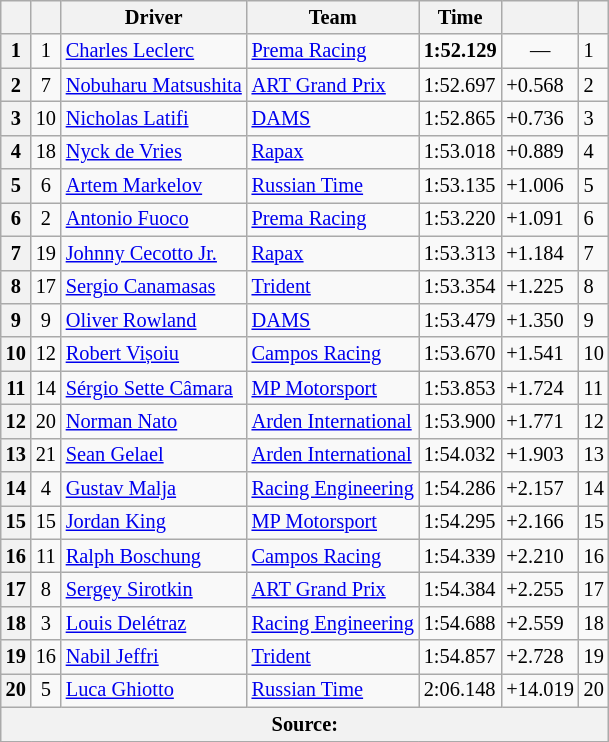<table class="wikitable" style="font-size:85%">
<tr>
<th scope="col"></th>
<th scope="col"></th>
<th scope="col">Driver</th>
<th scope="col">Team</th>
<th scope="col">Time</th>
<th scope="col"></th>
<th scope="col"></th>
</tr>
<tr>
<th scope="row">1</th>
<td align="center">1</td>
<td> <a href='#'>Charles Leclerc</a></td>
<td><a href='#'>Prema Racing</a></td>
<td><strong>1:52.129</strong></td>
<td align="center">—</td>
<td>1</td>
</tr>
<tr>
<th scope="row">2</th>
<td align="center">7</td>
<td> <a href='#'>Nobuharu Matsushita</a></td>
<td><a href='#'>ART Grand Prix</a></td>
<td>1:52.697</td>
<td>+0.568</td>
<td>2</td>
</tr>
<tr>
<th scope="row">3</th>
<td align="center">10</td>
<td> <a href='#'>Nicholas Latifi</a></td>
<td><a href='#'>DAMS</a></td>
<td>1:52.865</td>
<td>+0.736</td>
<td>3</td>
</tr>
<tr>
<th scope="row">4</th>
<td align="center">18</td>
<td> <a href='#'>Nyck de Vries</a></td>
<td><a href='#'>Rapax</a></td>
<td>1:53.018</td>
<td>+0.889</td>
<td>4</td>
</tr>
<tr>
<th scope="row">5</th>
<td align="center">6</td>
<td> <a href='#'>Artem Markelov</a></td>
<td><a href='#'>Russian Time</a></td>
<td>1:53.135</td>
<td>+1.006</td>
<td>5</td>
</tr>
<tr>
<th scope="row">6</th>
<td align="center">2</td>
<td> <a href='#'>Antonio Fuoco</a></td>
<td><a href='#'>Prema Racing</a></td>
<td>1:53.220</td>
<td>+1.091</td>
<td>6</td>
</tr>
<tr>
<th scope="row">7</th>
<td align="center">19</td>
<td> <a href='#'>Johnny Cecotto Jr.</a></td>
<td><a href='#'>Rapax</a></td>
<td>1:53.313</td>
<td>+1.184</td>
<td>7</td>
</tr>
<tr>
<th scope="row">8</th>
<td align="center">17</td>
<td> <a href='#'>Sergio Canamasas</a></td>
<td><a href='#'>Trident</a></td>
<td>1:53.354</td>
<td>+1.225</td>
<td>8</td>
</tr>
<tr>
<th scope="row">9</th>
<td align="center">9</td>
<td> <a href='#'>Oliver Rowland</a></td>
<td><a href='#'>DAMS</a></td>
<td>1:53.479</td>
<td>+1.350</td>
<td>9</td>
</tr>
<tr>
<th scope="row">10</th>
<td align="center">12</td>
<td> <a href='#'>Robert Vișoiu</a></td>
<td><a href='#'>Campos Racing</a></td>
<td>1:53.670</td>
<td>+1.541</td>
<td>10</td>
</tr>
<tr>
<th scope="row">11</th>
<td align="center">14</td>
<td> <a href='#'>Sérgio Sette Câmara</a></td>
<td><a href='#'>MP Motorsport</a></td>
<td>1:53.853</td>
<td>+1.724</td>
<td>11</td>
</tr>
<tr>
<th scope="row">12</th>
<td align="center">20</td>
<td> <a href='#'>Norman Nato</a></td>
<td><a href='#'>Arden International</a></td>
<td>1:53.900</td>
<td>+1.771</td>
<td>12</td>
</tr>
<tr>
<th scope="row">13</th>
<td align="center">21</td>
<td> <a href='#'>Sean Gelael</a></td>
<td><a href='#'>Arden International</a></td>
<td>1:54.032</td>
<td>+1.903</td>
<td>13</td>
</tr>
<tr>
<th scope="row">14</th>
<td align="center">4</td>
<td> <a href='#'>Gustav Malja</a></td>
<td><a href='#'>Racing Engineering</a></td>
<td>1:54.286</td>
<td>+2.157</td>
<td>14</td>
</tr>
<tr>
<th scope="row">15</th>
<td align="center">15</td>
<td> <a href='#'>Jordan King</a></td>
<td><a href='#'>MP Motorsport</a></td>
<td>1:54.295</td>
<td>+2.166</td>
<td>15</td>
</tr>
<tr>
<th scope="row">16</th>
<td align="center">11</td>
<td> <a href='#'>Ralph Boschung</a></td>
<td><a href='#'>Campos Racing</a></td>
<td>1:54.339</td>
<td>+2.210</td>
<td>16</td>
</tr>
<tr>
<th scope="row">17</th>
<td align="center">8</td>
<td> <a href='#'>Sergey Sirotkin</a></td>
<td><a href='#'>ART Grand Prix</a></td>
<td>1:54.384</td>
<td>+2.255</td>
<td>17</td>
</tr>
<tr>
<th scope="row">18</th>
<td align="center">3</td>
<td> <a href='#'>Louis Delétraz</a></td>
<td><a href='#'>Racing Engineering</a></td>
<td>1:54.688</td>
<td>+2.559</td>
<td>18</td>
</tr>
<tr>
<th scope="row">19</th>
<td align="center">16</td>
<td> <a href='#'>Nabil Jeffri</a></td>
<td><a href='#'>Trident</a></td>
<td>1:54.857</td>
<td>+2.728</td>
<td>19</td>
</tr>
<tr>
<th scope="row">20</th>
<td align="center">5</td>
<td> <a href='#'>Luca Ghiotto</a></td>
<td><a href='#'>Russian Time</a></td>
<td>2:06.148</td>
<td>+14.019</td>
<td>20</td>
</tr>
<tr>
<th colspan="7">Source:</th>
</tr>
<tr>
</tr>
</table>
